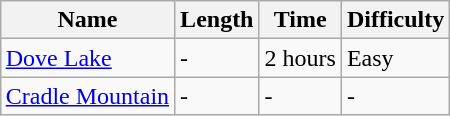<table class="wikitable" style="margin: 1em auto 1em auto">
<tr>
<th>Name</th>
<th>Length</th>
<th>Time</th>
<th>Difficulty</th>
</tr>
<tr>
<td><a href='#'>Dove Lake</a></td>
<td>-</td>
<td>2 hours</td>
<td>Easy</td>
</tr>
<tr>
<td><a href='#'>Cradle Mountain</a></td>
<td>-</td>
<td>-</td>
<td>-</td>
</tr>
</table>
